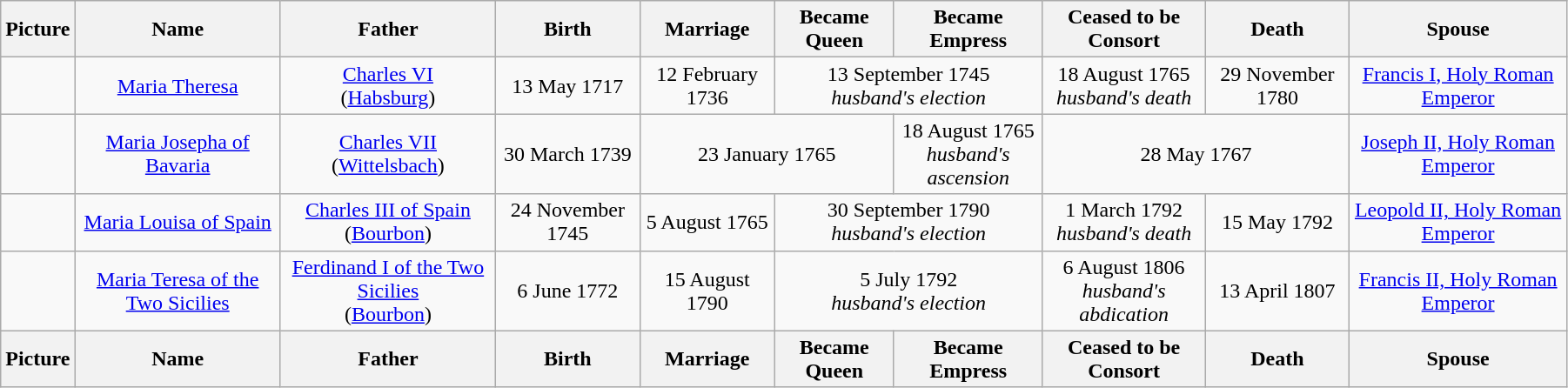<table width=95% class="wikitable">
<tr>
<th>Picture</th>
<th>Name</th>
<th>Father</th>
<th>Birth</th>
<th>Marriage</th>
<th>Became Queen</th>
<th>Became Empress</th>
<th>Ceased to be Consort</th>
<th>Death</th>
<th>Spouse</th>
</tr>
<tr>
<td align=center></td>
<td align=center><a href='#'>Maria Theresa</a></td>
<td align="center"><a href='#'>Charles VI</a><br>(<a href='#'>Habsburg</a>)</td>
<td align="center">13 May 1717</td>
<td align="center">12 February 1736</td>
<td align="center" colspan="2">13 September 1745<br><em>husband's election</em></td>
<td align="center">18 August 1765<br><em>husband's death</em></td>
<td align="center">29 November 1780</td>
<td align="center"><a href='#'>Francis I, Holy Roman Emperor</a></td>
</tr>
<tr>
<td align=center></td>
<td align=center><a href='#'>Maria Josepha of Bavaria</a></td>
<td align="center"><a href='#'>Charles VII</a><br>(<a href='#'>Wittelsbach</a>)</td>
<td align="center">30 March 1739</td>
<td align="center" colspan="2">23 January 1765</td>
<td align="center">18 August 1765<br><em>husband's ascension</em></td>
<td align="center" colspan="2">28 May 1767</td>
<td align="center"><a href='#'>Joseph II, Holy Roman Emperor</a></td>
</tr>
<tr>
<td align=center></td>
<td align=center><a href='#'>Maria Louisa of Spain</a></td>
<td align="center"><a href='#'>Charles III of Spain</a><br>(<a href='#'>Bourbon</a>)</td>
<td align="center">24 November 1745</td>
<td align="center">5 August 1765</td>
<td align="center" colspan="2">30 September 1790<br><em>husband's election</em></td>
<td align="center">1 March 1792<br><em>husband's death</em></td>
<td align="center">15 May 1792</td>
<td align="center"><a href='#'>Leopold II, Holy Roman Emperor</a></td>
</tr>
<tr>
<td align=center></td>
<td align=center><a href='#'>Maria Teresa of the Two Sicilies</a></td>
<td align="center"><a href='#'>Ferdinand I of the Two Sicilies</a><br>(<a href='#'>Bourbon</a>)</td>
<td align="center">6 June 1772</td>
<td align="center">15 August 1790</td>
<td align="center" colspan="2">5 July 1792<br><em>husband's election</em></td>
<td align="center">6 August 1806<br><em>husband's abdication</em></td>
<td align="center">13 April 1807</td>
<td align="center"><a href='#'>Francis II, Holy Roman Emperor</a></td>
</tr>
<tr>
<th>Picture</th>
<th>Name</th>
<th>Father</th>
<th>Birth</th>
<th>Marriage</th>
<th>Became Queen</th>
<th>Became Empress</th>
<th>Ceased to be Consort</th>
<th>Death</th>
<th>Spouse</th>
</tr>
</table>
